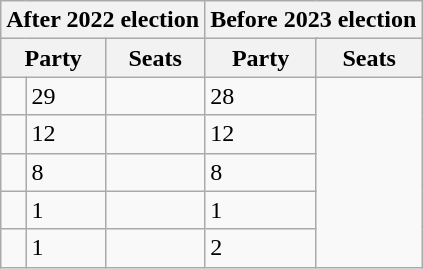<table class="wikitable">
<tr>
<th colspan="3">After 2022 election</th>
<th colspan="3">Before 2023 election</th>
</tr>
<tr>
<th colspan="2">Party</th>
<th>Seats</th>
<th colspan="2">Party</th>
<th>Seats</th>
</tr>
<tr>
<td></td>
<td>29</td>
<td></td>
<td>28</td>
</tr>
<tr>
<td></td>
<td>12</td>
<td></td>
<td>12</td>
</tr>
<tr>
<td></td>
<td>8</td>
<td></td>
<td>8</td>
</tr>
<tr>
<td></td>
<td>1</td>
<td></td>
<td>1</td>
</tr>
<tr>
<td></td>
<td>1</td>
<td></td>
<td>2</td>
</tr>
</table>
